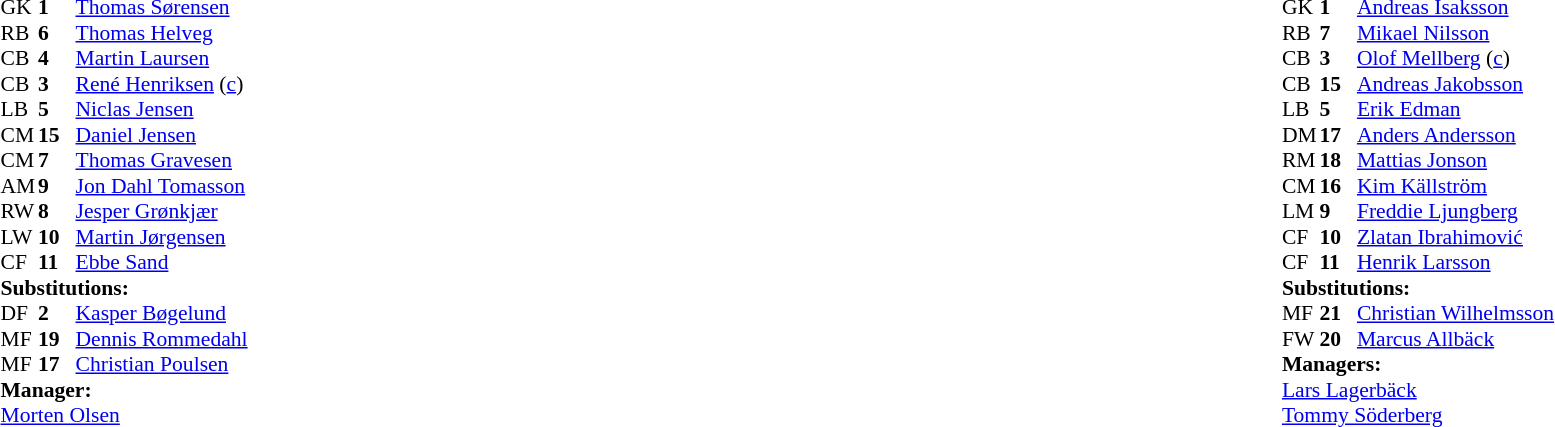<table style="width:100%;">
<tr>
<td style="vertical-align:top; width:40%;"><br><table style="font-size:90%" cellspacing="0" cellpadding="0">
<tr>
<th width="25"></th>
<th width="25"></th>
</tr>
<tr>
<td>GK</td>
<td><strong>1</strong></td>
<td><a href='#'>Thomas Sørensen</a></td>
</tr>
<tr>
<td>RB</td>
<td><strong>6</strong></td>
<td><a href='#'>Thomas Helveg</a></td>
</tr>
<tr>
<td>CB</td>
<td><strong>4</strong></td>
<td><a href='#'>Martin Laursen</a></td>
</tr>
<tr>
<td>CB</td>
<td><strong>3</strong></td>
<td><a href='#'>René Henriksen</a> (<a href='#'>c</a>)</td>
</tr>
<tr>
<td>LB</td>
<td><strong>5</strong></td>
<td><a href='#'>Niclas Jensen</a></td>
<td></td>
<td></td>
</tr>
<tr>
<td>CM</td>
<td><strong>15</strong></td>
<td><a href='#'>Daniel Jensen</a></td>
<td></td>
<td></td>
</tr>
<tr>
<td>CM</td>
<td><strong>7</strong></td>
<td><a href='#'>Thomas Gravesen</a></td>
</tr>
<tr>
<td>AM</td>
<td><strong>9</strong></td>
<td><a href='#'>Jon Dahl Tomasson</a></td>
</tr>
<tr>
<td>RW</td>
<td><strong>8</strong></td>
<td><a href='#'>Jesper Grønkjær</a></td>
</tr>
<tr>
<td>LW</td>
<td><strong>10</strong></td>
<td><a href='#'>Martin Jørgensen</a></td>
<td></td>
<td></td>
</tr>
<tr>
<td>CF</td>
<td><strong>11</strong></td>
<td><a href='#'>Ebbe Sand</a></td>
</tr>
<tr>
<td colspan=3><strong>Substitutions:</strong></td>
</tr>
<tr>
<td>DF</td>
<td><strong>2</strong></td>
<td><a href='#'>Kasper Bøgelund</a></td>
<td></td>
<td></td>
</tr>
<tr>
<td>MF</td>
<td><strong>19</strong></td>
<td><a href='#'>Dennis Rommedahl</a></td>
<td></td>
<td></td>
</tr>
<tr>
<td>MF</td>
<td><strong>17</strong></td>
<td><a href='#'>Christian Poulsen</a></td>
<td></td>
<td></td>
</tr>
<tr>
<td colspan=3><strong>Manager:</strong></td>
</tr>
<tr>
<td colspan=3><a href='#'>Morten Olsen</a></td>
</tr>
</table>
</td>
<td valign="top"></td>
<td style="vertical-align:top; width:50%;"><br><table style="font-size:90%; margin:auto;" cellspacing="0" cellpadding="0">
<tr>
<th width=25></th>
<th width=25></th>
</tr>
<tr>
<td>GK</td>
<td><strong>1</strong></td>
<td><a href='#'>Andreas Isaksson</a></td>
</tr>
<tr>
<td>RB</td>
<td><strong>7</strong></td>
<td><a href='#'>Mikael Nilsson</a></td>
</tr>
<tr>
<td>CB</td>
<td><strong>3</strong></td>
<td><a href='#'>Olof Mellberg</a> (<a href='#'>c</a>)</td>
</tr>
<tr>
<td>CB</td>
<td><strong>15</strong></td>
<td><a href='#'>Andreas Jakobsson</a></td>
</tr>
<tr>
<td>LB</td>
<td><strong>5</strong></td>
<td><a href='#'>Erik Edman</a></td>
<td></td>
</tr>
<tr>
<td>DM</td>
<td><strong>17</strong></td>
<td><a href='#'>Anders Andersson</a></td>
<td></td>
<td></td>
</tr>
<tr>
<td>RM</td>
<td><strong>18</strong></td>
<td><a href='#'>Mattias Jonson</a></td>
</tr>
<tr>
<td>CM</td>
<td><strong>16</strong></td>
<td><a href='#'>Kim Källström</a></td>
<td></td>
<td></td>
</tr>
<tr>
<td>LM</td>
<td><strong>9</strong></td>
<td><a href='#'>Freddie Ljungberg</a></td>
</tr>
<tr>
<td>CF</td>
<td><strong>10</strong></td>
<td><a href='#'>Zlatan Ibrahimović</a></td>
</tr>
<tr>
<td>CF</td>
<td><strong>11</strong></td>
<td><a href='#'>Henrik Larsson</a></td>
</tr>
<tr>
<td colspan=3><strong>Substitutions:</strong></td>
</tr>
<tr>
<td>MF</td>
<td><strong>21</strong></td>
<td><a href='#'>Christian Wilhelmsson</a></td>
<td></td>
<td></td>
</tr>
<tr>
<td>FW</td>
<td><strong>20</strong></td>
<td><a href='#'>Marcus Allbäck</a></td>
<td></td>
<td></td>
</tr>
<tr>
<td colspan=3><strong>Managers:</strong></td>
</tr>
<tr>
<td colspan=3><a href='#'>Lars Lagerbäck</a><br><a href='#'>Tommy Söderberg</a></td>
</tr>
</table>
</td>
</tr>
</table>
